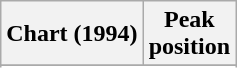<table class="wikitable sortable">
<tr>
<th align="left">Chart (1994)</th>
<th align="center">Peak<br>position</th>
</tr>
<tr>
</tr>
<tr>
</tr>
</table>
